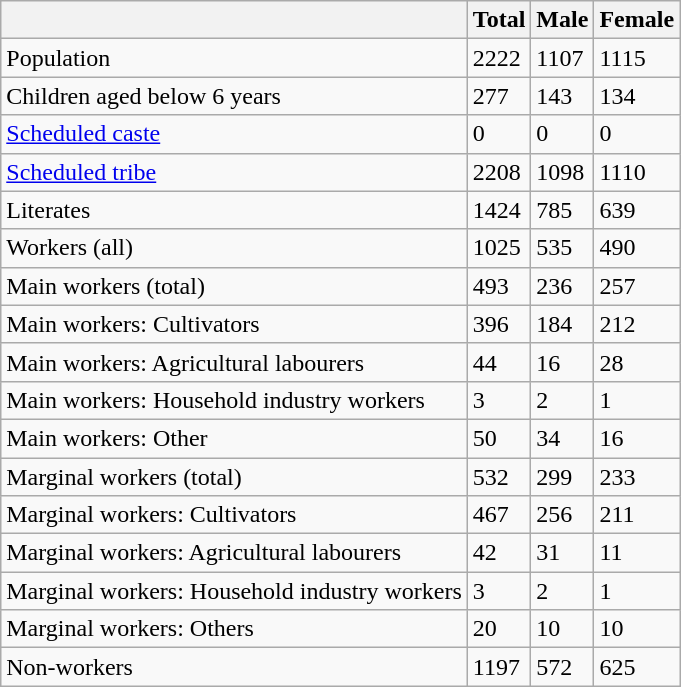<table class="wikitable sortable">
<tr>
<th></th>
<th>Total</th>
<th>Male</th>
<th>Female</th>
</tr>
<tr>
<td>Population</td>
<td>2222</td>
<td>1107</td>
<td>1115</td>
</tr>
<tr>
<td>Children aged below 6 years</td>
<td>277</td>
<td>143</td>
<td>134</td>
</tr>
<tr>
<td><a href='#'>Scheduled caste</a></td>
<td>0</td>
<td>0</td>
<td>0</td>
</tr>
<tr>
<td><a href='#'>Scheduled tribe</a></td>
<td>2208</td>
<td>1098</td>
<td>1110</td>
</tr>
<tr>
<td>Literates</td>
<td>1424</td>
<td>785</td>
<td>639</td>
</tr>
<tr>
<td>Workers (all)</td>
<td>1025</td>
<td>535</td>
<td>490</td>
</tr>
<tr>
<td>Main workers (total)</td>
<td>493</td>
<td>236</td>
<td>257</td>
</tr>
<tr>
<td>Main workers: Cultivators</td>
<td>396</td>
<td>184</td>
<td>212</td>
</tr>
<tr>
<td>Main workers: Agricultural labourers</td>
<td>44</td>
<td>16</td>
<td>28</td>
</tr>
<tr>
<td>Main workers: Household industry workers</td>
<td>3</td>
<td>2</td>
<td>1</td>
</tr>
<tr>
<td>Main workers: Other</td>
<td>50</td>
<td>34</td>
<td>16</td>
</tr>
<tr>
<td>Marginal workers (total)</td>
<td>532</td>
<td>299</td>
<td>233</td>
</tr>
<tr>
<td>Marginal workers: Cultivators</td>
<td>467</td>
<td>256</td>
<td>211</td>
</tr>
<tr>
<td>Marginal workers: Agricultural labourers</td>
<td>42</td>
<td>31</td>
<td>11</td>
</tr>
<tr>
<td>Marginal workers: Household industry workers</td>
<td>3</td>
<td>2</td>
<td>1</td>
</tr>
<tr>
<td>Marginal workers: Others</td>
<td>20</td>
<td>10</td>
<td>10</td>
</tr>
<tr>
<td>Non-workers</td>
<td>1197</td>
<td>572</td>
<td>625</td>
</tr>
</table>
